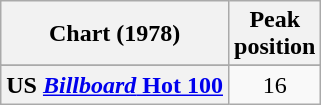<table class="wikitable sortable plainrowheaders" style="text-align:center">
<tr>
<th>Chart (1978)</th>
<th>Peak<br>position</th>
</tr>
<tr>
</tr>
<tr>
<th scope="row">US <a href='#'><em>Billboard</em> Hot 100</a></th>
<td style="text-align:center;">16</td>
</tr>
</table>
